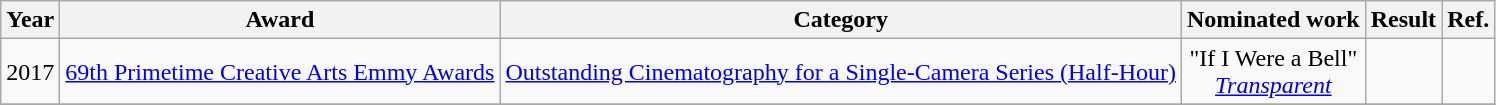<table class="wikitable sortable plainrowheaders" style="text-align:center;">
<tr>
<th>Year</th>
<th>Award</th>
<th>Category</th>
<th>Nominated work</th>
<th>Result</th>
<th>Ref.</th>
</tr>
<tr>
<td>2017</td>
<td><a href='#'>69th Primetime Creative Arts Emmy Awards</a></td>
<td><a href='#'>Outstanding Cinematography for a Single-Camera Series (Half-Hour)</a></td>
<td>"If I Were a Bell" <br> <em><a href='#'>Transparent</a></em></td>
<td></td>
<td></td>
</tr>
<tr>
</tr>
</table>
